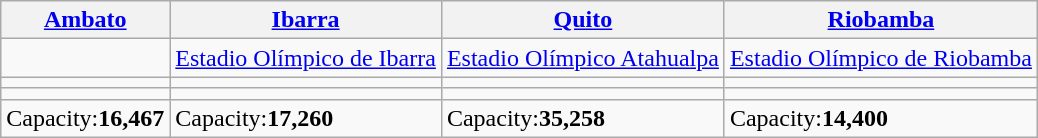<table class="wikitable">
<tr>
<th><a href='#'>Ambato</a></th>
<th><a href='#'>Ibarra</a></th>
<th><a href='#'>Quito</a></th>
<th><a href='#'>Riobamba</a></th>
</tr>
<tr>
<td></td>
<td><a href='#'>Estadio Olímpico de Ibarra</a></td>
<td><a href='#'>Estadio Olímpico Atahualpa</a></td>
<td><a href='#'>Estadio Olímpico de Riobamba</a></td>
</tr>
<tr>
<td></td>
<td></td>
<td></td>
<td></td>
</tr>
<tr>
<td><small></small></td>
<td><small></small></td>
<td><small></small></td>
<td><small></small></td>
</tr>
<tr>
<td>Capacity:<strong>16,467</strong></td>
<td>Capacity:<strong>17,260</strong></td>
<td>Capacity:<strong>35,258</strong></td>
<td>Capacity:<strong>14,400</strong></td>
</tr>
</table>
